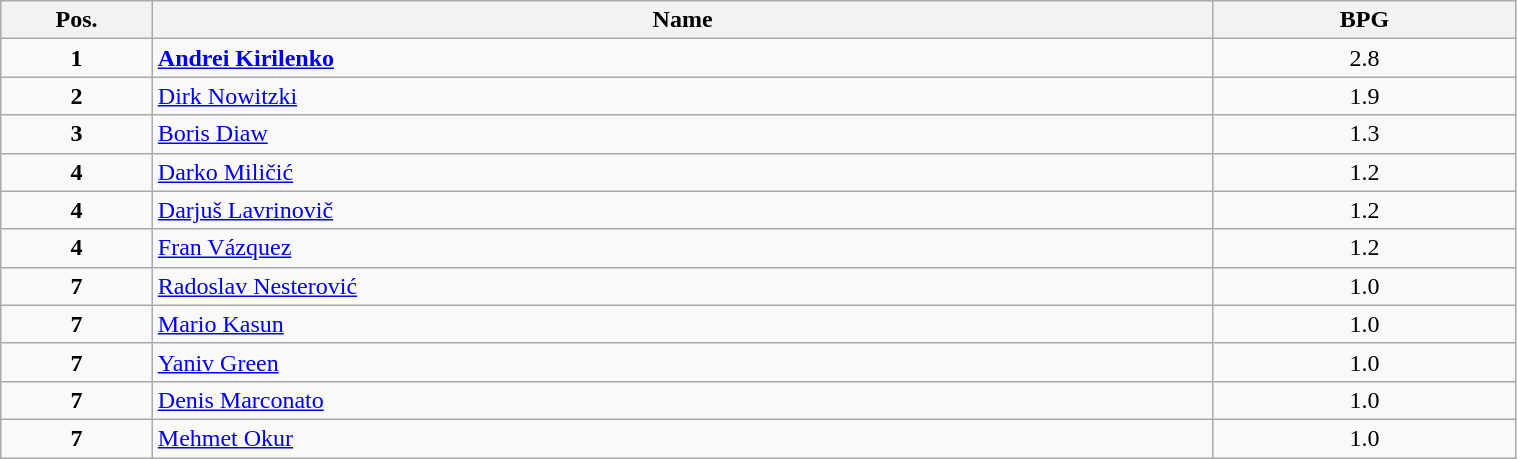<table class=wikitable width="80%">
<tr>
<th width="10%">Pos.</th>
<th width="70%">Name</th>
<th width="20%">BPG</th>
</tr>
<tr>
<td align=center><strong>1</strong></td>
<td> <strong><a href='#'>Andrei Kirilenko</a></strong></td>
<td align=center>2.8</td>
</tr>
<tr>
<td align=center><strong>2</strong></td>
<td> <a href='#'>Dirk Nowitzki</a></td>
<td align=center>1.9</td>
</tr>
<tr>
<td align=center><strong>3</strong></td>
<td> <a href='#'>Boris Diaw</a></td>
<td align=center>1.3</td>
</tr>
<tr>
<td align=center><strong>4</strong></td>
<td> <a href='#'>Darko Miličić</a></td>
<td align=center>1.2</td>
</tr>
<tr>
<td align=center><strong>4</strong></td>
<td> <a href='#'>Darjuš Lavrinovič</a></td>
<td align=center>1.2</td>
</tr>
<tr>
<td align=center><strong>4</strong></td>
<td> <a href='#'>Fran Vázquez</a></td>
<td align=center>1.2</td>
</tr>
<tr>
<td align=center><strong>7</strong></td>
<td> <a href='#'>Radoslav Nesterović</a></td>
<td align=center>1.0</td>
</tr>
<tr>
<td align=center><strong>7</strong></td>
<td> <a href='#'>Mario Kasun</a></td>
<td align=center>1.0</td>
</tr>
<tr>
<td align=center><strong>7</strong></td>
<td> <a href='#'>Yaniv Green</a></td>
<td align=center>1.0</td>
</tr>
<tr>
<td align=center><strong>7</strong></td>
<td> <a href='#'>Denis Marconato</a></td>
<td align=center>1.0</td>
</tr>
<tr>
<td align=center><strong>7</strong></td>
<td> <a href='#'>Mehmet Okur</a></td>
<td align=center>1.0</td>
</tr>
</table>
